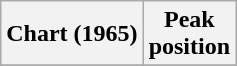<table class="wikitable">
<tr>
<th align="left">Chart (1965)</th>
<th align="left">Peak<br>position</th>
</tr>
<tr>
</tr>
</table>
